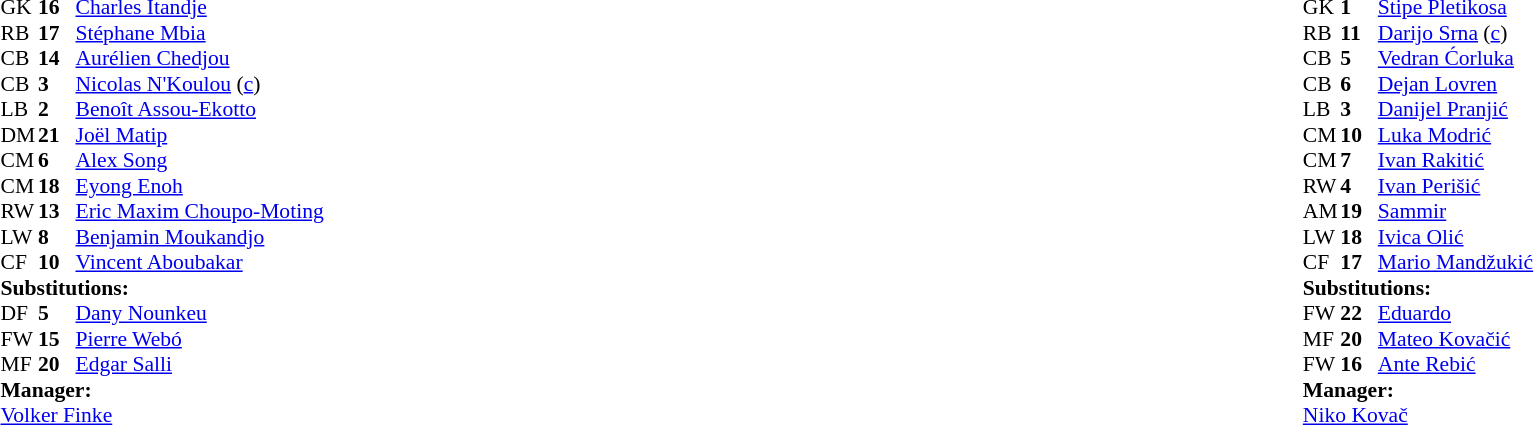<table width="100%">
<tr>
<td valign="top" width="40%"><br><table style="font-size:90%" cellspacing="0" cellpadding="0">
<tr>
<th width=25></th>
<th width=25></th>
</tr>
<tr>
<td>GK</td>
<td><strong>16</strong></td>
<td><a href='#'>Charles Itandje</a></td>
</tr>
<tr>
<td>RB</td>
<td><strong>17</strong></td>
<td><a href='#'>Stéphane Mbia</a></td>
</tr>
<tr>
<td>CB</td>
<td><strong>14</strong></td>
<td><a href='#'>Aurélien Chedjou</a></td>
<td></td>
<td></td>
</tr>
<tr>
<td>CB</td>
<td><strong>3</strong></td>
<td><a href='#'>Nicolas N'Koulou</a> (<a href='#'>c</a>)</td>
</tr>
<tr>
<td>LB</td>
<td><strong>2</strong></td>
<td><a href='#'>Benoît Assou-Ekotto</a></td>
</tr>
<tr>
<td>DM</td>
<td><strong>21</strong></td>
<td><a href='#'>Joël Matip</a></td>
</tr>
<tr>
<td>CM</td>
<td><strong>6</strong></td>
<td><a href='#'>Alex Song</a></td>
<td></td>
</tr>
<tr>
<td>CM</td>
<td><strong>18</strong></td>
<td><a href='#'>Eyong Enoh</a></td>
</tr>
<tr>
<td>RW</td>
<td><strong>13</strong></td>
<td><a href='#'>Eric Maxim Choupo-Moting</a></td>
<td></td>
<td></td>
</tr>
<tr>
<td>LW</td>
<td><strong>8</strong></td>
<td><a href='#'>Benjamin Moukandjo</a></td>
</tr>
<tr>
<td>CF</td>
<td><strong>10</strong></td>
<td><a href='#'>Vincent Aboubakar</a></td>
<td></td>
<td></td>
</tr>
<tr>
<td colspan=3><strong>Substitutions:</strong></td>
</tr>
<tr>
<td>DF</td>
<td><strong>5</strong></td>
<td><a href='#'>Dany Nounkeu</a></td>
<td></td>
<td></td>
</tr>
<tr>
<td>FW</td>
<td><strong>15</strong></td>
<td><a href='#'>Pierre Webó</a></td>
<td></td>
<td></td>
</tr>
<tr>
<td>MF</td>
<td><strong>20</strong></td>
<td><a href='#'>Edgar Salli</a></td>
<td></td>
<td></td>
</tr>
<tr>
<td colspan=3><strong>Manager:</strong></td>
</tr>
<tr>
<td colspan=3> <a href='#'>Volker Finke</a></td>
</tr>
</table>
</td>
<td valign="top"></td>
<td style="vertical-align:top; width:50%;"><br><table cellspacing="0" cellpadding="0" style="font-size:90%;margin:auto">
<tr>
<th width="25"></th>
<th width="25"></th>
</tr>
<tr>
<td>GK</td>
<td><strong>1</strong></td>
<td><a href='#'>Stipe Pletikosa</a></td>
</tr>
<tr>
<td>RB</td>
<td><strong>11</strong></td>
<td><a href='#'>Darijo Srna</a> (<a href='#'>c</a>)</td>
</tr>
<tr>
<td>CB</td>
<td><strong>5</strong></td>
<td><a href='#'>Vedran Ćorluka</a></td>
</tr>
<tr>
<td>CB</td>
<td><strong>6</strong></td>
<td><a href='#'>Dejan Lovren</a></td>
</tr>
<tr>
<td>LB</td>
<td><strong>3</strong></td>
<td><a href='#'>Danijel Pranjić</a></td>
</tr>
<tr>
<td>CM</td>
<td><strong>10</strong></td>
<td><a href='#'>Luka Modrić</a></td>
</tr>
<tr>
<td>CM</td>
<td><strong>7</strong></td>
<td><a href='#'>Ivan Rakitić</a></td>
</tr>
<tr>
<td>RW</td>
<td><strong>4</strong></td>
<td><a href='#'>Ivan Perišić</a></td>
<td></td>
<td></td>
</tr>
<tr>
<td>AM</td>
<td><strong>19</strong></td>
<td><a href='#'>Sammir</a></td>
<td></td>
<td></td>
</tr>
<tr>
<td>LW</td>
<td><strong>18</strong></td>
<td><a href='#'>Ivica Olić</a></td>
<td></td>
<td></td>
</tr>
<tr>
<td>CF</td>
<td><strong>17</strong></td>
<td><a href='#'>Mario Mandžukić</a></td>
</tr>
<tr>
<td colspan=3><strong>Substitutions:</strong></td>
</tr>
<tr>
<td>FW</td>
<td><strong>22</strong></td>
<td><a href='#'>Eduardo</a></td>
<td></td>
<td></td>
</tr>
<tr>
<td>MF</td>
<td><strong>20</strong></td>
<td><a href='#'>Mateo Kovačić</a></td>
<td></td>
<td></td>
</tr>
<tr>
<td>FW</td>
<td><strong>16</strong></td>
<td><a href='#'>Ante Rebić</a></td>
<td></td>
<td></td>
</tr>
<tr>
<td colspan=3><strong>Manager:</strong></td>
</tr>
<tr>
<td colspan=3><a href='#'>Niko Kovač</a></td>
</tr>
</table>
</td>
</tr>
</table>
